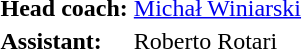<table>
<tr>
<td><strong>Head coach:</strong></td>
<td> <a href='#'>Michał Winiarski</a></td>
</tr>
<tr>
<td><strong>Assistant:</strong></td>
<td> Roberto Rotari</td>
</tr>
</table>
